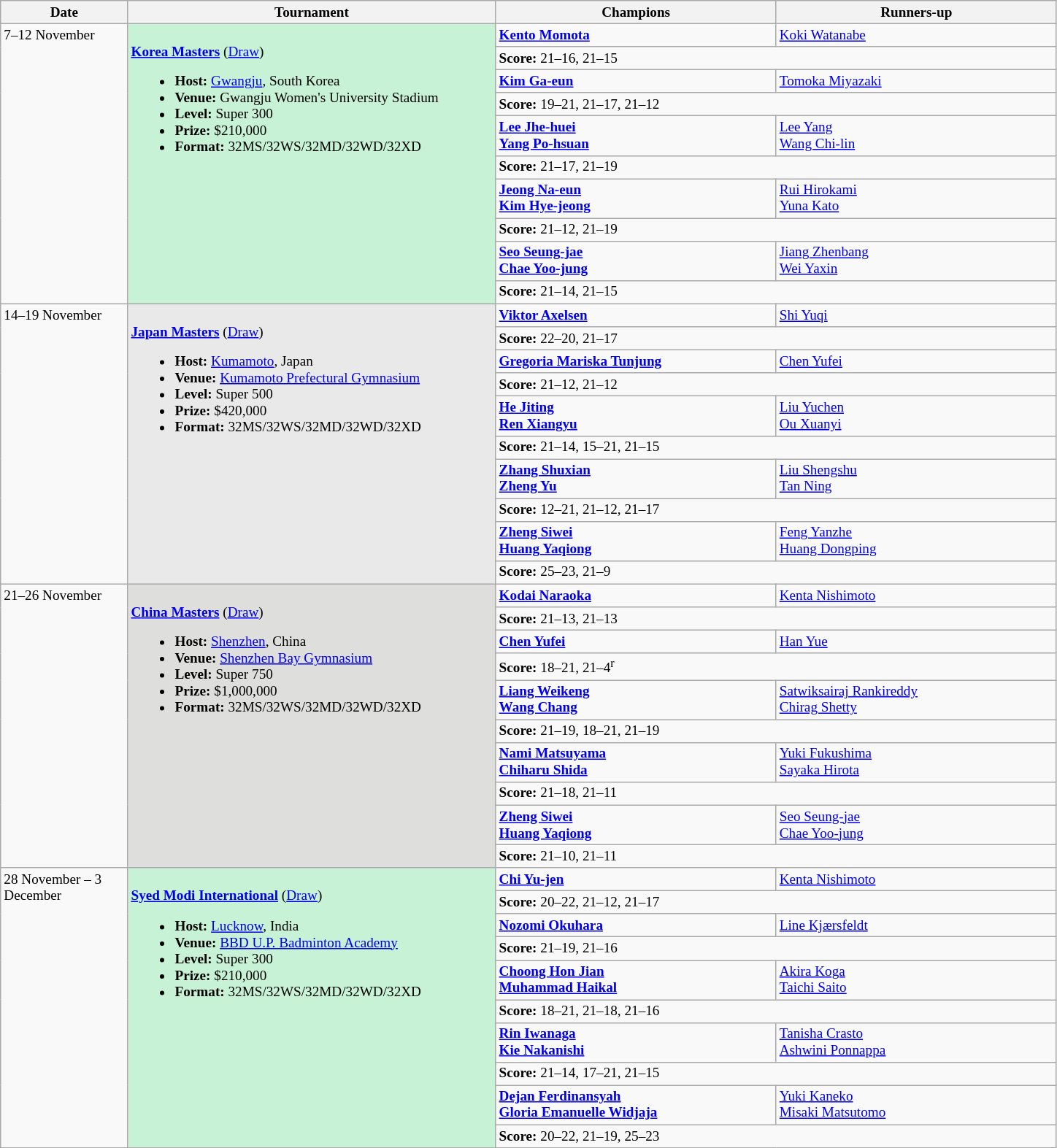<table class="wikitable" style="font-size:80%">
<tr>
<th width="110">Date</th>
<th width="330">Tournament</th>
<th width="250">Champions</th>
<th width="250">Runners-up</th>
</tr>
<tr valign="top">
<td rowspan="10">7–12 November</td>
<td bgcolor="#C7F2D5" rowspan="10"><br><strong><a href='#'>Korea Masters</a></strong> (<a href='#'>Draw</a>)<ul><li><strong>Host:</strong> <a href='#'>Gwangju</a>, South Korea</li><li><strong>Venue:</strong> Gwangju Women's University Stadium</li><li><strong>Level:</strong> Super 300</li><li><strong>Prize:</strong> $210,000</li><li><strong>Format:</strong> 32MS/32WS/32MD/32WD/32XD</li></ul></td>
<td><strong> <a href='#'>Kento Momota</a></strong></td>
<td> <a href='#'>Koki Watanabe</a></td>
</tr>
<tr>
<td colspan="2"><strong>Score:</strong> 21–16, 21–15</td>
</tr>
<tr valign="top">
<td><strong> <a href='#'>Kim Ga-eun</a></strong></td>
<td> <a href='#'>Tomoka Miyazaki</a></td>
</tr>
<tr>
<td colspan="2"><strong>Score:</strong> 19–21, 21–17, 21–12</td>
</tr>
<tr valign="top">
<td><strong> <a href='#'>Lee Jhe-huei</a><br> <a href='#'>Yang Po-hsuan</a></strong></td>
<td> <a href='#'>Lee Yang</a> <br> <a href='#'>Wang Chi-lin</a></td>
</tr>
<tr>
<td colspan="2"><strong>Score:</strong> 21–17, 21–19</td>
</tr>
<tr valign="top">
<td><strong> <a href='#'>Jeong Na-eun</a><br> <a href='#'>Kim Hye-jeong</a></strong></td>
<td> <a href='#'>Rui Hirokami</a><br> <a href='#'>Yuna Kato</a></td>
</tr>
<tr>
<td colspan="2"><strong>Score:</strong> 21–12, 21–19</td>
</tr>
<tr valign="top">
<td><strong> <a href='#'>Seo Seung-jae</a><br> <a href='#'>Chae Yoo-jung</a></strong></td>
<td> <a href='#'>Jiang Zhenbang</a><br> <a href='#'>Wei Yaxin</a></td>
</tr>
<tr>
<td colspan="2"><strong>Score:</strong> 21–14, 21–15</td>
</tr>
<tr valign="top">
<td rowspan="10">14–19 November</td>
<td bgcolor="#E9E9E9" rowspan="10"><br><strong><a href='#'>Japan Masters</a></strong> (<a href='#'>Draw</a>)<ul><li><strong>Host:</strong> <a href='#'>Kumamoto</a>, Japan</li><li><strong>Venue:</strong> <a href='#'>Kumamoto Prefectural Gymnasium</a></li><li><strong>Level:</strong> Super 500</li><li><strong>Prize:</strong> $420,000</li><li><strong>Format:</strong> 32MS/32WS/32MD/32WD/32XD</li></ul></td>
<td><strong> <a href='#'>Viktor Axelsen</a></strong></td>
<td> <a href='#'>Shi Yuqi</a></td>
</tr>
<tr>
<td colspan="2"><strong>Score:</strong> 22–20, 21–17</td>
</tr>
<tr valign="top">
<td><strong> <a href='#'>Gregoria Mariska Tunjung</a></strong></td>
<td> <a href='#'>Chen Yufei</a></td>
</tr>
<tr>
<td colspan="2"><strong>Score:</strong> 21–12, 21–12</td>
</tr>
<tr valign="top">
<td><strong> <a href='#'>He Jiting</a> <br> <a href='#'>Ren Xiangyu</a></strong></td>
<td> <a href='#'>Liu Yuchen</a> <br> <a href='#'>Ou Xuanyi</a></td>
</tr>
<tr>
<td colspan="2"><strong>Score:</strong> 21–14, 15–21, 21–15</td>
</tr>
<tr valign="top">
<td><strong> <a href='#'>Zhang Shuxian</a> <br> <a href='#'>Zheng Yu</a></strong></td>
<td> <a href='#'>Liu Shengshu</a> <br> <a href='#'>Tan Ning</a></td>
</tr>
<tr>
<td colspan="2"><strong>Score:</strong> 12–21, 21–12, 21–17</td>
</tr>
<tr valign="top">
<td><strong> <a href='#'>Zheng Siwei</a> <br> <a href='#'>Huang Yaqiong</a></strong></td>
<td> <a href='#'>Feng Yanzhe</a> <br> <a href='#'>Huang Dongping</a></td>
</tr>
<tr>
<td colspan="2"><strong>Score:</strong> 25–23, 21–9</td>
</tr>
<tr valign="top">
<td rowspan="10">21–26 November</td>
<td bgcolor="#DEDEDC" rowspan="10"><br><strong><a href='#'>China Masters</a></strong> (<a href='#'>Draw</a>)<ul><li><strong>Host:</strong> <a href='#'>Shenzhen</a>, China</li><li><strong>Venue:</strong> <a href='#'>Shenzhen Bay Gymnasium</a></li><li><strong>Level:</strong> Super 750</li><li><strong>Prize:</strong> $1,000,000</li><li><strong>Format:</strong> 32MS/32WS/32MD/32WD/32XD</li></ul></td>
<td><strong> <a href='#'>Kodai Naraoka</a></strong></td>
<td> <a href='#'>Kenta Nishimoto</a></td>
</tr>
<tr>
<td colspan="2"><strong>Score:</strong> 21–13, 21–13</td>
</tr>
<tr valign="top">
<td><strong> <a href='#'>Chen Yufei</a></strong></td>
<td> <a href='#'>Han Yue</a></td>
</tr>
<tr>
<td colspan="2"><strong>Score:</strong> 18–21, 21–4<sup>r</sup></td>
</tr>
<tr valign="top">
<td><strong> <a href='#'>Liang Weikeng</a> <br> <a href='#'>Wang Chang</a></strong></td>
<td> <a href='#'>Satwiksairaj Rankireddy</a><br> <a href='#'>Chirag Shetty</a></td>
</tr>
<tr>
<td colspan="2"><strong>Score:</strong> 21–19, 18–21, 21–19</td>
</tr>
<tr valign="top">
<td><strong> <a href='#'>Nami Matsuyama</a> <br> <a href='#'>Chiharu Shida</a></strong></td>
<td> <a href='#'>Yuki Fukushima</a> <br> <a href='#'>Sayaka Hirota</a></td>
</tr>
<tr>
<td colspan="2"><strong>Score:</strong> 21–18, 21–11</td>
</tr>
<tr valign="top">
<td><strong> <a href='#'>Zheng Siwei</a> <br> <a href='#'>Huang Yaqiong</a></strong></td>
<td> <a href='#'>Seo Seung-jae</a> <br> <a href='#'>Chae Yoo-jung</a></td>
</tr>
<tr>
<td colspan="2"><strong>Score:</strong> 21–10, 21–11</td>
</tr>
<tr valign="top">
<td rowspan="10">28 November – 3 December</td>
<td bgcolor="#C7F2D5" rowspan="10"><br><strong><a href='#'>Syed Modi International</a></strong> (<a href='#'>Draw</a>)<ul><li><strong>Host:</strong> <a href='#'>Lucknow</a>, India</li><li><strong>Venue:</strong> <a href='#'>BBD U.P. Badminton Academy</a></li><li><strong>Level:</strong> Super 300</li><li><strong>Prize:</strong> $210,000</li><li><strong>Format:</strong> 32MS/32WS/32MD/32WD/32XD</li></ul></td>
<td><strong> <a href='#'>Chi Yu-jen</a></strong></td>
<td> <a href='#'>Kenta Nishimoto</a></td>
</tr>
<tr>
<td colspan="2"><strong>Score:</strong> 20–22, 21–12, 21–17</td>
</tr>
<tr valign="top">
<td><strong> <a href='#'>Nozomi Okuhara</a></strong></td>
<td> <a href='#'>Line Kjærsfeldt</a></td>
</tr>
<tr>
<td colspan="2"><strong>Score:</strong> 21–19, 21–16</td>
</tr>
<tr valign="top">
<td><strong> <a href='#'>Choong Hon Jian</a><br> <a href='#'>Muhammad Haikal</a></strong></td>
<td> <a href='#'>Akira Koga</a><br> <a href='#'>Taichi Saito</a></td>
</tr>
<tr>
<td colspan="2"><strong>Score:</strong> 18–21, 21–18, 21–16</td>
</tr>
<tr valign="top">
<td><strong> <a href='#'>Rin Iwanaga</a> <br> <a href='#'>Kie Nakanishi</a> </strong></td>
<td> <a href='#'>Tanisha Crasto</a><br> <a href='#'>Ashwini Ponnappa</a></td>
</tr>
<tr>
<td colspan="2"><strong>Score:</strong> 21–14, 17–21, 21–15</td>
</tr>
<tr valign="top">
<td><strong> <a href='#'>Dejan Ferdinansyah</a><br> <a href='#'>Gloria Emanuelle Widjaja</a></strong></td>
<td> <a href='#'>Yuki Kaneko</a><br> <a href='#'>Misaki Matsutomo</a></td>
</tr>
<tr>
<td colspan="2"><strong>Score:</strong> 20–22, 21–19, 25–23</td>
</tr>
</table>
